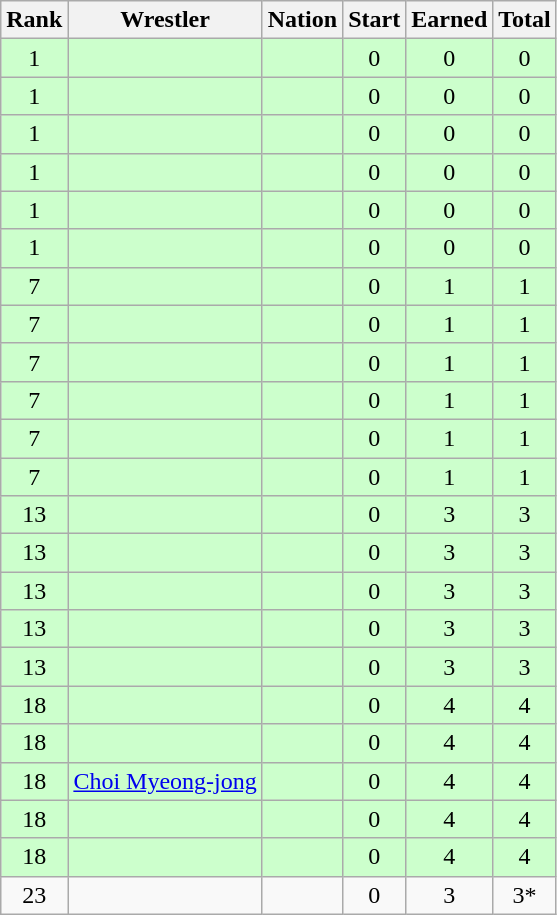<table class="wikitable sortable" style="text-align:center;">
<tr>
<th>Rank</th>
<th>Wrestler</th>
<th>Nation</th>
<th>Start</th>
<th>Earned</th>
<th>Total</th>
</tr>
<tr style="background:#cfc;">
<td>1</td>
<td align=left></td>
<td align=left></td>
<td>0</td>
<td>0</td>
<td>0</td>
</tr>
<tr style="background:#cfc;">
<td>1</td>
<td align=left></td>
<td align=left></td>
<td>0</td>
<td>0</td>
<td>0</td>
</tr>
<tr style="background:#cfc;">
<td>1</td>
<td align=left></td>
<td align=left></td>
<td>0</td>
<td>0</td>
<td>0</td>
</tr>
<tr style="background:#cfc;">
<td>1</td>
<td align=left></td>
<td align=left></td>
<td>0</td>
<td>0</td>
<td>0</td>
</tr>
<tr style="background:#cfc;">
<td>1</td>
<td align=left></td>
<td align=left></td>
<td>0</td>
<td>0</td>
<td>0</td>
</tr>
<tr style="background:#cfc;">
<td>1</td>
<td align=left></td>
<td align=left></td>
<td>0</td>
<td>0</td>
<td>0</td>
</tr>
<tr style="background:#cfc;">
<td>7</td>
<td align=left></td>
<td align=left></td>
<td>0</td>
<td>1</td>
<td>1</td>
</tr>
<tr style="background:#cfc;">
<td>7</td>
<td align=left></td>
<td align=left></td>
<td>0</td>
<td>1</td>
<td>1</td>
</tr>
<tr style="background:#cfc;">
<td>7</td>
<td align=left></td>
<td align=left></td>
<td>0</td>
<td>1</td>
<td>1</td>
</tr>
<tr style="background:#cfc;">
<td>7</td>
<td align=left></td>
<td align=left></td>
<td>0</td>
<td>1</td>
<td>1</td>
</tr>
<tr style="background:#cfc;">
<td>7</td>
<td align=left></td>
<td align=left></td>
<td>0</td>
<td>1</td>
<td>1</td>
</tr>
<tr style="background:#cfc;">
<td>7</td>
<td align=left></td>
<td align=left></td>
<td>0</td>
<td>1</td>
<td>1</td>
</tr>
<tr style="background:#cfc;">
<td>13</td>
<td align=left></td>
<td align=left></td>
<td>0</td>
<td>3</td>
<td>3</td>
</tr>
<tr style="background:#cfc;">
<td>13</td>
<td align=left></td>
<td align=left></td>
<td>0</td>
<td>3</td>
<td>3</td>
</tr>
<tr style="background:#cfc;">
<td>13</td>
<td align=left></td>
<td align=left></td>
<td>0</td>
<td>3</td>
<td>3</td>
</tr>
<tr style="background:#cfc;">
<td>13</td>
<td align=left></td>
<td align=left></td>
<td>0</td>
<td>3</td>
<td>3</td>
</tr>
<tr style="background:#cfc;">
<td>13</td>
<td align=left></td>
<td align=left></td>
<td>0</td>
<td>3</td>
<td>3</td>
</tr>
<tr style="background:#cfc;">
<td>18</td>
<td align=left></td>
<td align=left></td>
<td>0</td>
<td>4</td>
<td>4</td>
</tr>
<tr style="background:#cfc;">
<td>18</td>
<td align=left></td>
<td align=left></td>
<td>0</td>
<td>4</td>
<td>4</td>
</tr>
<tr style="background:#cfc;">
<td>18</td>
<td align=left><a href='#'>Choi Myeong-jong</a></td>
<td align=left></td>
<td>0</td>
<td>4</td>
<td>4</td>
</tr>
<tr style="background:#cfc;">
<td>18</td>
<td align=left></td>
<td align=left></td>
<td>0</td>
<td>4</td>
<td>4</td>
</tr>
<tr style="background:#cfc;">
<td>18</td>
<td align=left></td>
<td align=left></td>
<td>0</td>
<td>4</td>
<td>4</td>
</tr>
<tr>
<td>23</td>
<td align=left></td>
<td align=left></td>
<td>0</td>
<td>3</td>
<td>3*</td>
</tr>
</table>
